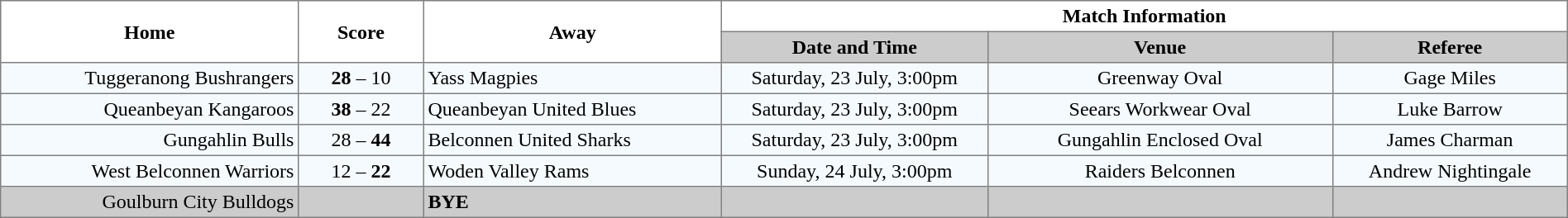<table border="1" cellpadding="3" cellspacing="0" width="100%" style="border-collapse:collapse;  text-align:center;">
<tr>
<th rowspan="2" width="19%">Home</th>
<th rowspan="2" width="8%">Score</th>
<th rowspan="2" width="19%">Away</th>
<th colspan="3">Match Information</th>
</tr>
<tr style="background:#CCCCCC">
<th width="17%">Date and Time</th>
<th width="22%">Venue</th>
<th width="50%">Referee</th>
</tr>
<tr style="text-align:center; background:#f5faff;">
<td align="right">Tuggeranong Bushrangers </td>
<td><strong>28</strong> – 10</td>
<td align="left"> Yass Magpies</td>
<td>Saturday, 23 July, 3:00pm</td>
<td>Greenway Oval</td>
<td>Gage Miles</td>
</tr>
<tr style="text-align:center; background:#f5faff;">
<td align="right">Queanbeyan Kangaroos </td>
<td><strong>38</strong> – 22</td>
<td align="left"> Queanbeyan United Blues</td>
<td>Saturday, 23 July, 3:00pm</td>
<td>Seears Workwear Oval</td>
<td>Luke Barrow</td>
</tr>
<tr style="text-align:center; background:#f5faff;">
<td align="right">Gungahlin Bulls </td>
<td>28 – <strong>44</strong></td>
<td align="left"> Belconnen United Sharks</td>
<td>Saturday, 23 July, 3:00pm</td>
<td>Gungahlin Enclosed Oval</td>
<td>James Charman</td>
</tr>
<tr style="text-align:center; background:#f5faff;">
<td align="right">West Belconnen Warriors </td>
<td>12 – <strong>22</strong></td>
<td align="left"> Woden Valley Rams</td>
<td>Sunday, 24 July, 3:00pm</td>
<td>Raiders Belconnen</td>
<td>Andrew Nightingale</td>
</tr>
<tr style="text-align:center; background:#CCCCCC;">
<td align="right">Goulburn City Bulldogs </td>
<td></td>
<td align="left"><strong>BYE</strong></td>
<td></td>
<td></td>
<td></td>
</tr>
</table>
